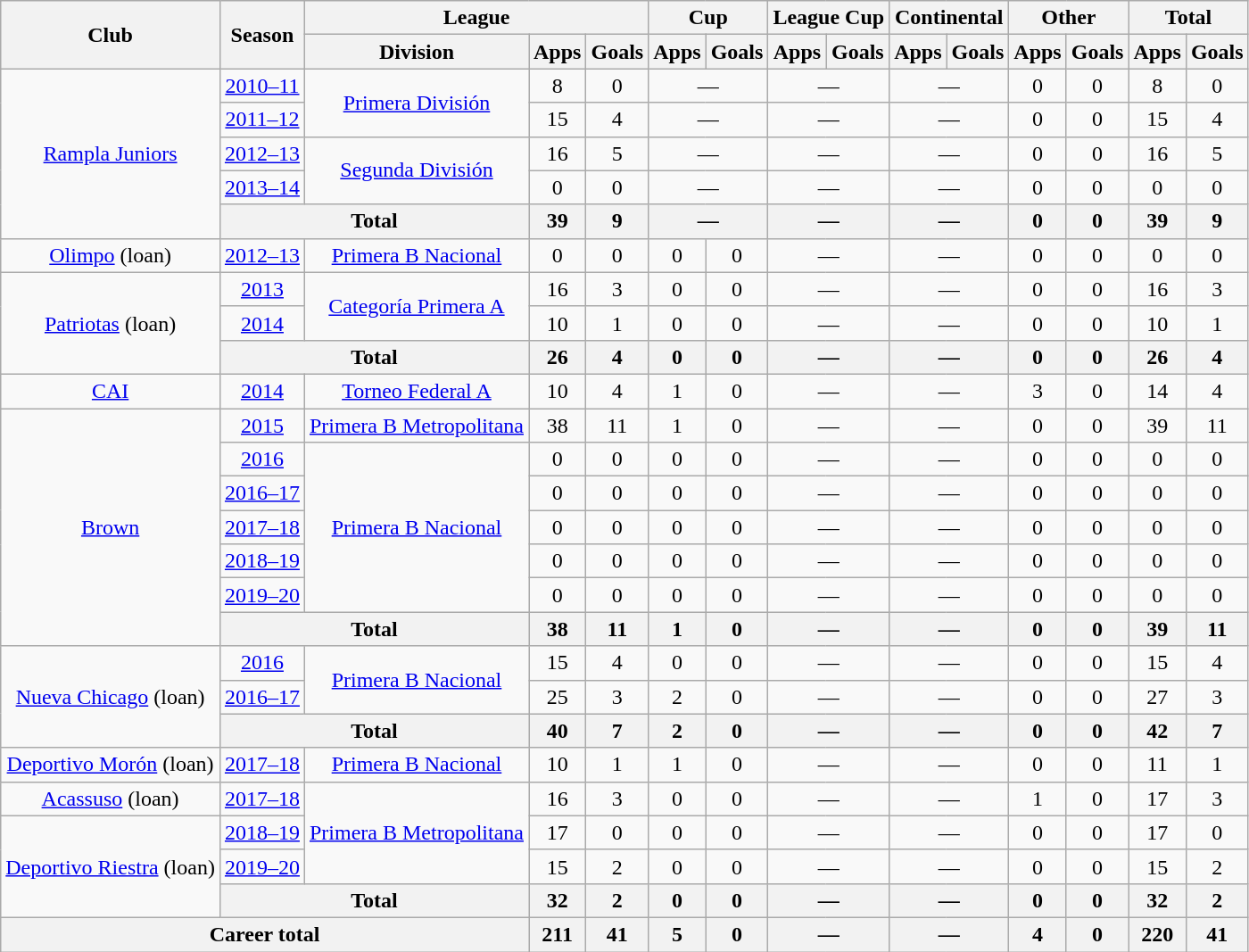<table class="wikitable" style="text-align:center">
<tr>
<th rowspan="2">Club</th>
<th rowspan="2">Season</th>
<th colspan="3">League</th>
<th colspan="2">Cup</th>
<th colspan="2">League Cup</th>
<th colspan="2">Continental</th>
<th colspan="2">Other</th>
<th colspan="2">Total</th>
</tr>
<tr>
<th>Division</th>
<th>Apps</th>
<th>Goals</th>
<th>Apps</th>
<th>Goals</th>
<th>Apps</th>
<th>Goals</th>
<th>Apps</th>
<th>Goals</th>
<th>Apps</th>
<th>Goals</th>
<th>Apps</th>
<th>Goals</th>
</tr>
<tr>
<td rowspan="5"><a href='#'>Rampla Juniors</a></td>
<td><a href='#'>2010–11</a></td>
<td rowspan="2"><a href='#'>Primera División</a></td>
<td>8</td>
<td>0</td>
<td colspan="2">—</td>
<td colspan="2">—</td>
<td colspan="2">—</td>
<td>0</td>
<td>0</td>
<td>8</td>
<td>0</td>
</tr>
<tr>
<td><a href='#'>2011–12</a></td>
<td>15</td>
<td>4</td>
<td colspan="2">—</td>
<td colspan="2">—</td>
<td colspan="2">—</td>
<td>0</td>
<td>0</td>
<td>15</td>
<td>4</td>
</tr>
<tr>
<td><a href='#'>2012–13</a></td>
<td rowspan="2"><a href='#'>Segunda División</a></td>
<td>16</td>
<td>5</td>
<td colspan="2">—</td>
<td colspan="2">—</td>
<td colspan="2">—</td>
<td>0</td>
<td>0</td>
<td>16</td>
<td>5</td>
</tr>
<tr>
<td><a href='#'>2013–14</a></td>
<td>0</td>
<td>0</td>
<td colspan="2">—</td>
<td colspan="2">—</td>
<td colspan="2">—</td>
<td>0</td>
<td>0</td>
<td>0</td>
<td>0</td>
</tr>
<tr>
<th colspan="2">Total</th>
<th>39</th>
<th>9</th>
<th colspan="2">—</th>
<th colspan="2">—</th>
<th colspan="2">—</th>
<th>0</th>
<th>0</th>
<th>39</th>
<th>9</th>
</tr>
<tr>
<td rowspan="1"><a href='#'>Olimpo</a> (loan)</td>
<td><a href='#'>2012–13</a></td>
<td rowspan="1"><a href='#'>Primera B Nacional</a></td>
<td>0</td>
<td>0</td>
<td>0</td>
<td>0</td>
<td colspan="2">—</td>
<td colspan="2">—</td>
<td>0</td>
<td>0</td>
<td>0</td>
<td>0</td>
</tr>
<tr>
<td rowspan="3"><a href='#'>Patriotas</a> (loan)</td>
<td><a href='#'>2013</a></td>
<td rowspan="2"><a href='#'>Categoría Primera A</a></td>
<td>16</td>
<td>3</td>
<td>0</td>
<td>0</td>
<td colspan="2">—</td>
<td colspan="2">—</td>
<td>0</td>
<td>0</td>
<td>16</td>
<td>3</td>
</tr>
<tr>
<td><a href='#'>2014</a></td>
<td>10</td>
<td>1</td>
<td>0</td>
<td>0</td>
<td colspan="2">—</td>
<td colspan="2">—</td>
<td>0</td>
<td>0</td>
<td>10</td>
<td>1</td>
</tr>
<tr>
<th colspan="2">Total</th>
<th>26</th>
<th>4</th>
<th>0</th>
<th>0</th>
<th colspan="2">—</th>
<th colspan="2">—</th>
<th>0</th>
<th>0</th>
<th>26</th>
<th>4</th>
</tr>
<tr>
<td rowspan="1"><a href='#'>CAI</a></td>
<td><a href='#'>2014</a></td>
<td rowspan="1"><a href='#'>Torneo Federal A</a></td>
<td>10</td>
<td>4</td>
<td>1</td>
<td>0</td>
<td colspan="2">—</td>
<td colspan="2">—</td>
<td>3</td>
<td>0</td>
<td>14</td>
<td>4</td>
</tr>
<tr>
<td rowspan="7"><a href='#'>Brown</a></td>
<td><a href='#'>2015</a></td>
<td rowspan="1"><a href='#'>Primera B Metropolitana</a></td>
<td>38</td>
<td>11</td>
<td>1</td>
<td>0</td>
<td colspan="2">—</td>
<td colspan="2">—</td>
<td>0</td>
<td>0</td>
<td>39</td>
<td>11</td>
</tr>
<tr>
<td><a href='#'>2016</a></td>
<td rowspan="5"><a href='#'>Primera B Nacional</a></td>
<td>0</td>
<td>0</td>
<td>0</td>
<td>0</td>
<td colspan="2">—</td>
<td colspan="2">—</td>
<td>0</td>
<td>0</td>
<td>0</td>
<td>0</td>
</tr>
<tr>
<td><a href='#'>2016–17</a></td>
<td>0</td>
<td>0</td>
<td>0</td>
<td>0</td>
<td colspan="2">—</td>
<td colspan="2">—</td>
<td>0</td>
<td>0</td>
<td>0</td>
<td>0</td>
</tr>
<tr>
<td><a href='#'>2017–18</a></td>
<td>0</td>
<td>0</td>
<td>0</td>
<td>0</td>
<td colspan="2">—</td>
<td colspan="2">—</td>
<td>0</td>
<td>0</td>
<td>0</td>
<td>0</td>
</tr>
<tr>
<td><a href='#'>2018–19</a></td>
<td>0</td>
<td>0</td>
<td>0</td>
<td>0</td>
<td colspan="2">—</td>
<td colspan="2">—</td>
<td>0</td>
<td>0</td>
<td>0</td>
<td>0</td>
</tr>
<tr>
<td><a href='#'>2019–20</a></td>
<td>0</td>
<td>0</td>
<td>0</td>
<td>0</td>
<td colspan="2">—</td>
<td colspan="2">—</td>
<td>0</td>
<td>0</td>
<td>0</td>
<td>0</td>
</tr>
<tr>
<th colspan="2">Total</th>
<th>38</th>
<th>11</th>
<th>1</th>
<th>0</th>
<th colspan="2">—</th>
<th colspan="2">—</th>
<th>0</th>
<th>0</th>
<th>39</th>
<th>11</th>
</tr>
<tr>
<td rowspan="3"><a href='#'>Nueva Chicago</a> (loan)</td>
<td><a href='#'>2016</a></td>
<td rowspan="2"><a href='#'>Primera B Nacional</a></td>
<td>15</td>
<td>4</td>
<td>0</td>
<td>0</td>
<td colspan="2">—</td>
<td colspan="2">—</td>
<td>0</td>
<td>0</td>
<td>15</td>
<td>4</td>
</tr>
<tr>
<td><a href='#'>2016–17</a></td>
<td>25</td>
<td>3</td>
<td>2</td>
<td>0</td>
<td colspan="2">—</td>
<td colspan="2">—</td>
<td>0</td>
<td>0</td>
<td>27</td>
<td>3</td>
</tr>
<tr>
<th colspan="2">Total</th>
<th>40</th>
<th>7</th>
<th>2</th>
<th>0</th>
<th colspan="2">—</th>
<th colspan="2">—</th>
<th>0</th>
<th>0</th>
<th>42</th>
<th>7</th>
</tr>
<tr>
<td rowspan="1"><a href='#'>Deportivo Morón</a> (loan)</td>
<td><a href='#'>2017–18</a></td>
<td rowspan="1"><a href='#'>Primera B Nacional</a></td>
<td>10</td>
<td>1</td>
<td>1</td>
<td>0</td>
<td colspan="2">—</td>
<td colspan="2">—</td>
<td>0</td>
<td>0</td>
<td>11</td>
<td>1</td>
</tr>
<tr>
<td rowspan="1"><a href='#'>Acassuso</a> (loan)</td>
<td><a href='#'>2017–18</a></td>
<td rowspan="3"><a href='#'>Primera B Metropolitana</a></td>
<td>16</td>
<td>3</td>
<td>0</td>
<td>0</td>
<td colspan="2">—</td>
<td colspan="2">—</td>
<td>1</td>
<td>0</td>
<td>17</td>
<td>3</td>
</tr>
<tr>
<td rowspan="3"><a href='#'>Deportivo Riestra</a> (loan)</td>
<td><a href='#'>2018–19</a></td>
<td>17</td>
<td>0</td>
<td>0</td>
<td>0</td>
<td colspan="2">—</td>
<td colspan="2">—</td>
<td>0</td>
<td>0</td>
<td>17</td>
<td>0</td>
</tr>
<tr>
<td><a href='#'>2019–20</a></td>
<td>15</td>
<td>2</td>
<td>0</td>
<td>0</td>
<td colspan="2">—</td>
<td colspan="2">—</td>
<td>0</td>
<td>0</td>
<td>15</td>
<td>2</td>
</tr>
<tr>
<th colspan="2">Total</th>
<th>32</th>
<th>2</th>
<th>0</th>
<th>0</th>
<th colspan="2">—</th>
<th colspan="2">—</th>
<th>0</th>
<th>0</th>
<th>32</th>
<th>2</th>
</tr>
<tr>
<th colspan="3">Career total</th>
<th>211</th>
<th>41</th>
<th>5</th>
<th>0</th>
<th colspan="2">—</th>
<th colspan="2">—</th>
<th>4</th>
<th>0</th>
<th>220</th>
<th>41</th>
</tr>
</table>
